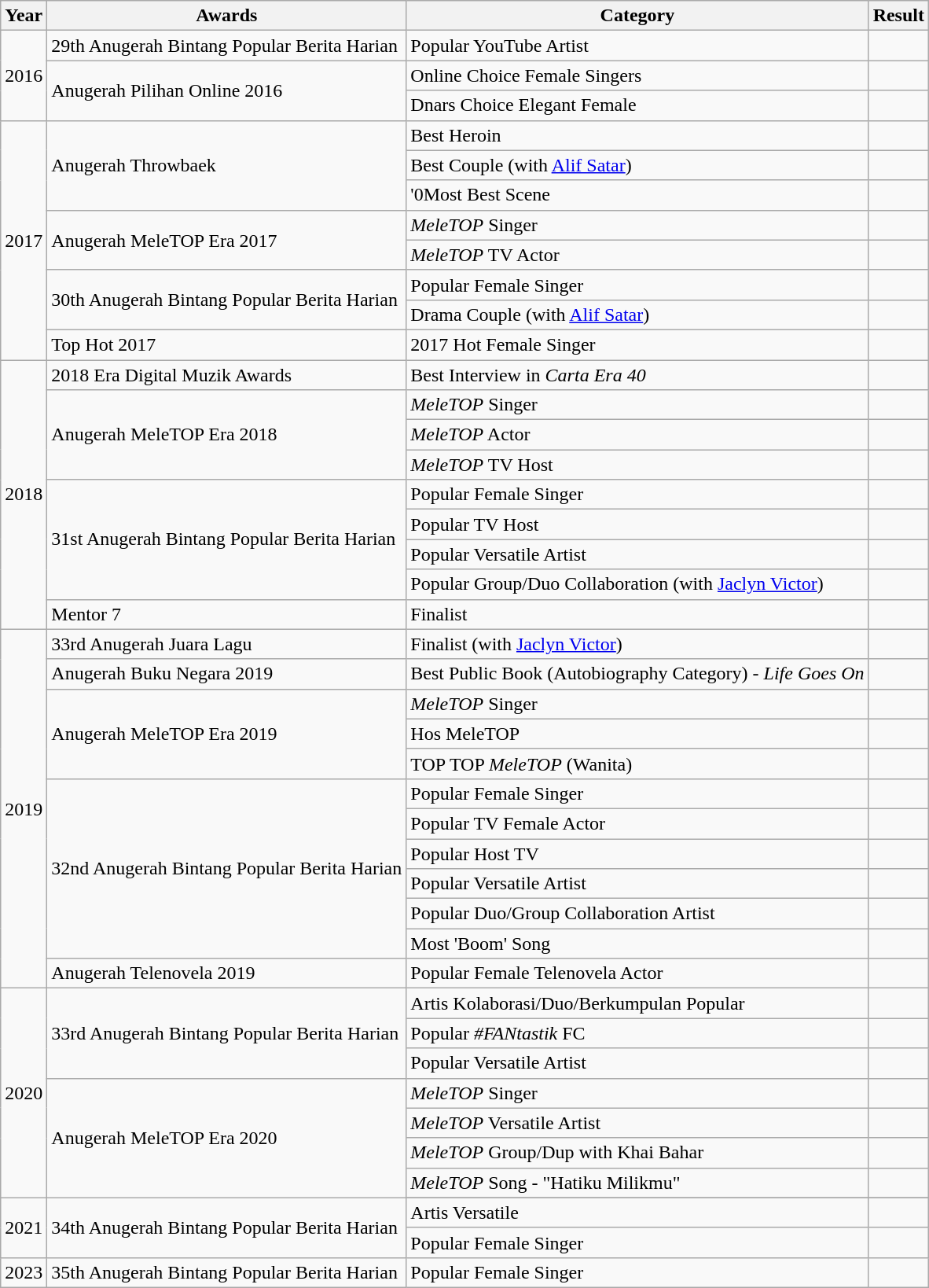<table class="wikitable">
<tr>
<th>Year</th>
<th>Awards</th>
<th>Category</th>
<th>Result</th>
</tr>
<tr>
<td rowspan="3">2016</td>
<td>29th Anugerah Bintang Popular Berita Harian</td>
<td>Popular YouTube Artist</td>
<td></td>
</tr>
<tr>
<td rowspan="2">Anugerah Pilihan Online 2016</td>
<td>Online Choice Female Singers</td>
<td></td>
</tr>
<tr>
<td>Dnars Choice Elegant Female</td>
<td></td>
</tr>
<tr>
<td rowspan="8">2017</td>
<td rowspan=3>Anugerah Throwbaek</td>
<td>Best Heroin</td>
<td></td>
</tr>
<tr>
<td>Best Couple (with <a href='#'>Alif Satar</a>)</td>
<td></td>
</tr>
<tr>
<td>'0Most Best Scene</td>
<td></td>
</tr>
<tr>
<td rowspan=2>Anugerah MeleTOP Era 2017</td>
<td><em>MeleTOP</em> Singer</td>
<td></td>
</tr>
<tr>
<td><em>MeleTOP</em> TV Actor</td>
<td></td>
</tr>
<tr>
<td rowspan="2">30th Anugerah Bintang Popular Berita Harian</td>
<td>Popular Female Singer</td>
<td></td>
</tr>
<tr>
<td>Drama Couple (with <a href='#'>Alif Satar</a>)</td>
<td></td>
</tr>
<tr>
<td>Top Hot 2017</td>
<td>2017 Hot Female Singer</td>
<td></td>
</tr>
<tr>
<td rowspan="9">2018</td>
<td>2018 Era Digital Muzik Awards</td>
<td>Best Interview in <em>Carta Era 40</em></td>
<td></td>
</tr>
<tr>
<td rowspan=3>Anugerah MeleTOP Era 2018</td>
<td><em>MeleTOP</em> Singer</td>
<td></td>
</tr>
<tr>
<td><em>MeleTOP</em> Actor</td>
<td></td>
</tr>
<tr>
<td><em>MeleTOP</em> TV Host</td>
<td></td>
</tr>
<tr>
<td rowspan=4>31st Anugerah Bintang Popular Berita Harian</td>
<td>Popular Female Singer</td>
<td></td>
</tr>
<tr>
<td>Popular TV Host</td>
<td></td>
</tr>
<tr>
<td>Popular Versatile Artist</td>
<td></td>
</tr>
<tr>
<td>Popular Group/Duo Collaboration (with <a href='#'>Jaclyn Victor</a>)</td>
<td></td>
</tr>
<tr>
<td>Mentor 7</td>
<td>Finalist</td>
<td></td>
</tr>
<tr>
<td rowspan="12">2019</td>
<td>33rd Anugerah Juara Lagu</td>
<td>Finalist (with <a href='#'>Jaclyn Victor</a>)</td>
<td></td>
</tr>
<tr>
<td>Anugerah Buku Negara 2019</td>
<td>Best Public Book (Autobiography Category) - <em>Life Goes On</em></td>
<td></td>
</tr>
<tr>
<td rowspan="3">Anugerah MeleTOP Era 2019</td>
<td><em>MeleTOP</em> Singer</td>
<td></td>
</tr>
<tr>
<td>Hos MeleTOP</td>
<td></td>
</tr>
<tr>
<td>TOP TOP <em>MeleTOP</em> (Wanita)</td>
<td></td>
</tr>
<tr>
<td rowspan="6">32nd Anugerah Bintang Popular Berita Harian</td>
<td>Popular Female Singer</td>
<td></td>
</tr>
<tr>
<td>Popular TV Female Actor</td>
<td></td>
</tr>
<tr>
<td>Popular Host TV</td>
<td></td>
</tr>
<tr>
<td>Popular Versatile Artist</td>
<td></td>
</tr>
<tr>
<td>Popular Duo/Group Collaboration Artist</td>
<td></td>
</tr>
<tr>
<td>Most 'Boom' Song</td>
<td></td>
</tr>
<tr>
<td>Anugerah Telenovela 2019</td>
<td>Popular Female Telenovela Actor</td>
<td></td>
</tr>
<tr>
<td rowspan="7">2020</td>
<td rowspan="3">33rd Anugerah Bintang Popular Berita Harian</td>
<td>Artis Kolaborasi/Duo/Berkumpulan Popular</td>
<td></td>
</tr>
<tr>
<td>Popular <em>#FANtastik</em> FC</td>
<td></td>
</tr>
<tr>
<td>Popular Versatile Artist</td>
<td></td>
</tr>
<tr>
<td rowspan=4>Anugerah MeleTOP Era 2020</td>
<td><em>MeleTOP</em> Singer</td>
<td></td>
</tr>
<tr>
<td><em>MeleTOP</em> Versatile Artist</td>
<td></td>
</tr>
<tr>
<td><em>MeleTOP</em> Group/Dup with Khai Bahar</td>
<td></td>
</tr>
<tr>
<td><em>MeleTOP</em> Song - "Hatiku Milikmu"</td>
<td></td>
</tr>
<tr>
<td rowspan="3">2021</td>
<td rowspan="3">34th Anugerah Bintang Popular Berita Harian</td>
</tr>
<tr>
<td>Artis Versatile</td>
<td></td>
</tr>
<tr>
<td>Popular Female Singer</td>
<td></td>
</tr>
<tr>
<td rowspan="16">2023</td>
<td rowspan="3">35th Anugerah Bintang Popular Berita Harian</td>
<td>Popular Female Singer</td>
<td></td>
</tr>
</table>
